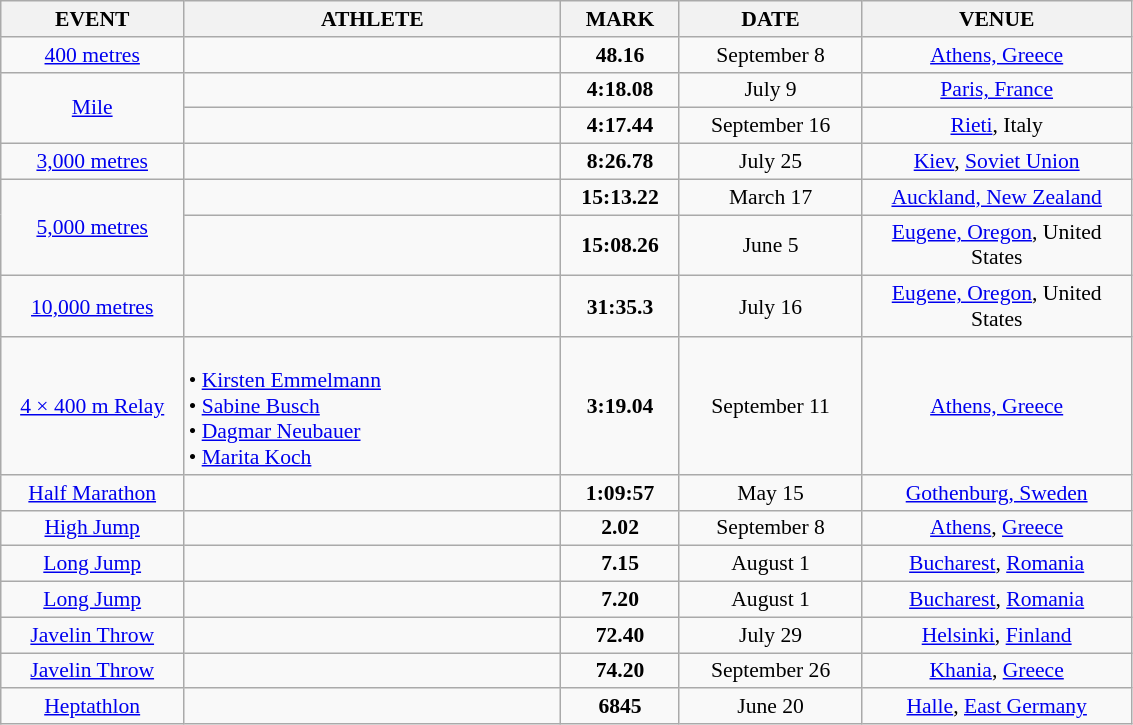<table class="wikitable" style="border-collapse: collapse; font-size: 90%;">
<tr>
<th align="center" style="width: 8em">EVENT</th>
<th align="center" style="width: 17em">ATHLETE</th>
<th align="center" style="width: 5em">MARK</th>
<th align="center" style="width: 8em">DATE</th>
<th align="center" style="width: 12em">VENUE</th>
</tr>
<tr>
<td align="center"><a href='#'>400 metres</a></td>
<td></td>
<td align="center"><strong>48.16</strong></td>
<td align="center">September 8</td>
<td align="center"><a href='#'>Athens, Greece</a></td>
</tr>
<tr>
<td rowspan=2 align="center"><a href='#'>Mile</a></td>
<td></td>
<td align="center"><strong>4:18.08</strong></td>
<td align="center">July 9</td>
<td align="center"><a href='#'>Paris, France</a></td>
</tr>
<tr>
<td></td>
<td align="center"><strong>4:17.44</strong></td>
<td align="center">September 16</td>
<td align="center"><a href='#'>Rieti</a>, Italy</td>
</tr>
<tr>
<td align="center"><a href='#'>3,000 metres</a></td>
<td></td>
<td align="center"><strong>8:26.78</strong></td>
<td align="center">July 25</td>
<td align="center"><a href='#'>Kiev</a>, <a href='#'>Soviet Union</a></td>
</tr>
<tr>
<td rowspan=2 align="center"><a href='#'>5,000 metres</a></td>
<td></td>
<td align="center"><strong>15:13.22</strong></td>
<td align="center">March 17</td>
<td align="center"><a href='#'>Auckland, New Zealand</a></td>
</tr>
<tr>
<td></td>
<td align="center"><strong>15:08.26</strong></td>
<td align="center">June 5</td>
<td align="center"><a href='#'>Eugene, Oregon</a>, United States</td>
</tr>
<tr>
<td align="center"><a href='#'>10,000 metres</a></td>
<td></td>
<td align="center"><strong>31:35.3</strong></td>
<td align="center">July 16</td>
<td align="center"><a href='#'>Eugene, Oregon</a>, United States</td>
</tr>
<tr>
<td align="center"><a href='#'>4 × 400 m Relay</a></td>
<td><strong></strong><br>• <a href='#'>Kirsten Emmelmann</a><br>• <a href='#'>Sabine Busch</a><br>• <a href='#'>Dagmar Neubauer</a><br>• <a href='#'>Marita Koch</a></td>
<td align="center"><strong>3:19.04</strong></td>
<td align="center">September 11</td>
<td align="center"><a href='#'>Athens, Greece</a></td>
</tr>
<tr>
<td align="center"><a href='#'>Half Marathon</a></td>
<td></td>
<td align="center"><strong>1:09:57</strong></td>
<td align="center">May 15</td>
<td align="center"><a href='#'>Gothenburg, Sweden</a></td>
</tr>
<tr>
<td align="center"><a href='#'>High Jump</a></td>
<td></td>
<td align="center"><strong>2.02</strong></td>
<td align="center">September 8</td>
<td align="center"><a href='#'>Athens</a>, <a href='#'>Greece</a></td>
</tr>
<tr>
<td align="center"><a href='#'>Long Jump</a></td>
<td></td>
<td align="center"><strong>7.15</strong></td>
<td align="center">August 1</td>
<td align="center"><a href='#'>Bucharest</a>, <a href='#'>Romania</a></td>
</tr>
<tr>
<td align="center"><a href='#'>Long Jump</a></td>
<td></td>
<td align="center"><strong>7.20</strong></td>
<td align="center">August 1</td>
<td align="center"><a href='#'>Bucharest</a>, <a href='#'>Romania</a></td>
</tr>
<tr>
<td align="center"><a href='#'>Javelin Throw</a></td>
<td></td>
<td align="center"><strong>72.40</strong></td>
<td align="center">July 29</td>
<td align="center"><a href='#'>Helsinki</a>, <a href='#'>Finland</a></td>
</tr>
<tr>
<td align="center"><a href='#'>Javelin Throw</a></td>
<td></td>
<td align="center"><strong>74.20</strong></td>
<td align="center">September 26</td>
<td align="center"><a href='#'>Khania</a>, <a href='#'>Greece</a></td>
</tr>
<tr>
<td align="center"><a href='#'>Heptathlon</a></td>
<td></td>
<td align="center"><strong>6845</strong></td>
<td align="center">June 20</td>
<td align="center"><a href='#'>Halle</a>, <a href='#'>East Germany</a></td>
</tr>
</table>
